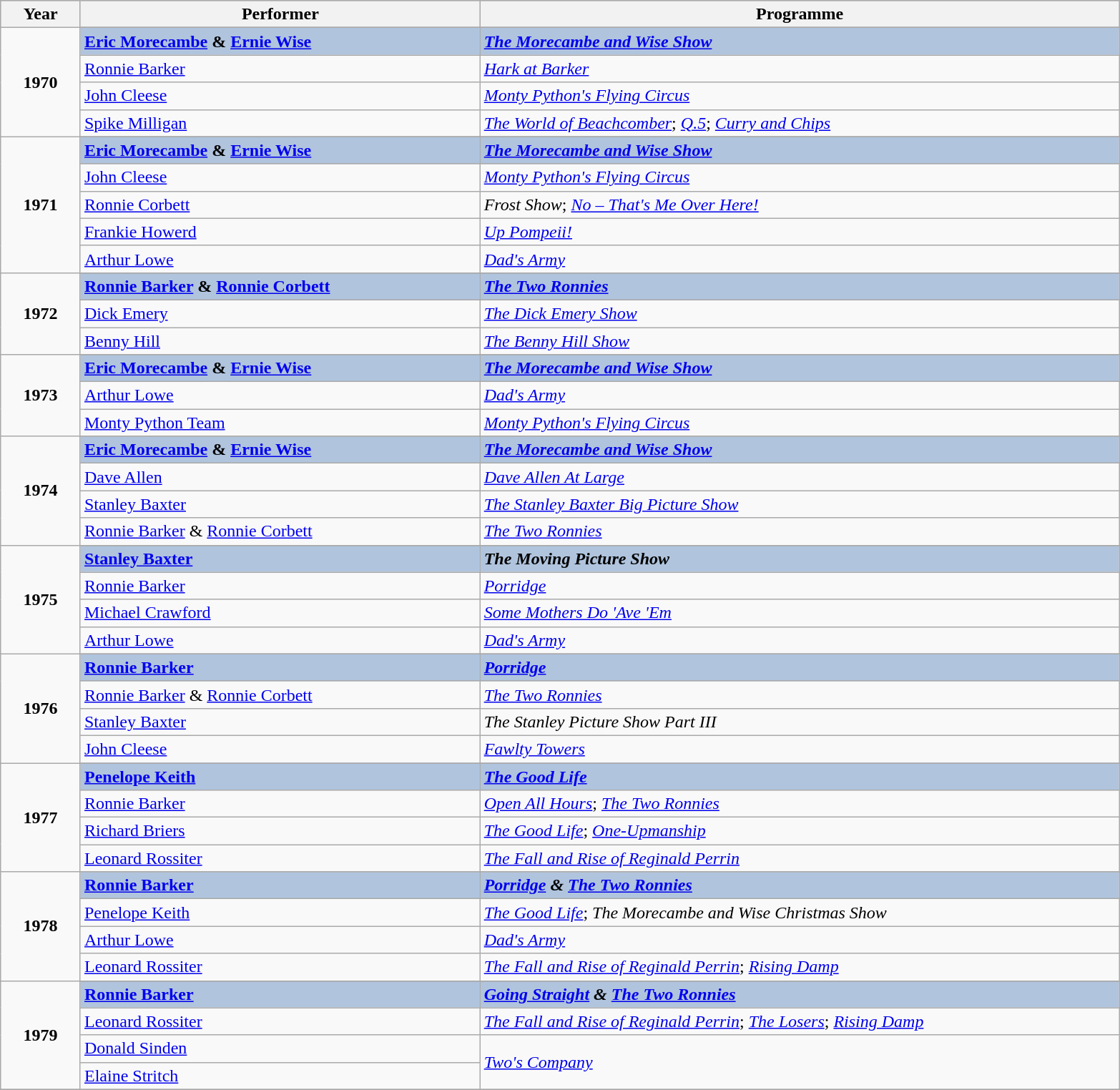<table class="wikitable">
<tr style="background:#bebebe;">
<th style="width:5%;">Year</th>
<th style="width:25%;">Performer</th>
<th style="width:40%;">Programme</th>
</tr>
<tr>
<td rowspan=5 style="text-align:center"><strong>1970</strong><br></td>
</tr>
<tr style="background:#B0C4DE;">
<td><strong><a href='#'>Eric Morecambe</a> & <a href='#'>Ernie Wise</a></strong></td>
<td><strong><em><a href='#'>The Morecambe and Wise Show</a></em></strong></td>
</tr>
<tr>
<td><a href='#'>Ronnie Barker</a></td>
<td><em><a href='#'>Hark at Barker</a></em></td>
</tr>
<tr>
<td><a href='#'>John Cleese</a></td>
<td><em><a href='#'>Monty Python's Flying Circus</a></em></td>
</tr>
<tr>
<td><a href='#'>Spike Milligan</a></td>
<td><em><a href='#'>The World of Beachcomber</a></em>; <em><a href='#'>Q.5</a></em>; <em><a href='#'>Curry and Chips</a></em></td>
</tr>
<tr>
<td rowspan=6 style="text-align:center"><strong>1971</strong></td>
</tr>
<tr style="background:#B0C4DE;">
<td><strong><a href='#'>Eric Morecambe</a> & <a href='#'>Ernie Wise</a></strong></td>
<td><strong><em><a href='#'>The Morecambe and Wise Show</a></em></strong></td>
</tr>
<tr>
<td><a href='#'>John Cleese</a></td>
<td><em><a href='#'>Monty Python's Flying Circus</a></em></td>
</tr>
<tr>
<td><a href='#'>Ronnie Corbett</a></td>
<td><em>Frost Show</em>; <em><a href='#'>No – That's Me Over Here!</a></em></td>
</tr>
<tr>
<td><a href='#'>Frankie Howerd</a></td>
<td><em><a href='#'>Up Pompeii!</a></em></td>
</tr>
<tr>
<td><a href='#'>Arthur Lowe</a></td>
<td><em><a href='#'>Dad's Army</a></em></td>
</tr>
<tr>
<td rowspan=4 style="text-align:center"><strong>1972</strong></td>
</tr>
<tr style="background:#B0C4DE;">
<td><strong><a href='#'>Ronnie Barker</a> & <a href='#'>Ronnie Corbett</a></strong></td>
<td><strong><em><a href='#'>The Two Ronnies</a></em></strong></td>
</tr>
<tr>
<td><a href='#'>Dick Emery</a></td>
<td><em><a href='#'>The Dick Emery Show</a></em></td>
</tr>
<tr>
<td><a href='#'>Benny Hill</a></td>
<td><em><a href='#'>The Benny Hill Show</a></em></td>
</tr>
<tr>
<td rowspan=4 style="text-align:center"><strong>1973</strong></td>
</tr>
<tr style="background:#B0C4DE;">
<td><strong><a href='#'>Eric Morecambe</a> & <a href='#'>Ernie Wise</a></strong></td>
<td><strong><em><a href='#'>The Morecambe and Wise Show</a></em></strong></td>
</tr>
<tr>
<td><a href='#'>Arthur Lowe</a></td>
<td><em><a href='#'>Dad's Army</a></em></td>
</tr>
<tr>
<td><a href='#'>Monty Python Team</a></td>
<td><em><a href='#'>Monty Python's Flying Circus</a></em></td>
</tr>
<tr>
<td rowspan=5 style="text-align:center"><strong>1974</strong></td>
</tr>
<tr style="background:#B0C4DE;">
<td><strong><a href='#'>Eric Morecambe</a> & <a href='#'>Ernie Wise</a></strong></td>
<td><strong><em><a href='#'>The Morecambe and Wise Show</a></em></strong></td>
</tr>
<tr>
<td><a href='#'>Dave Allen</a></td>
<td><em><a href='#'>Dave Allen At Large</a></em></td>
</tr>
<tr>
<td><a href='#'>Stanley Baxter</a></td>
<td><em><a href='#'>The Stanley Baxter Big Picture Show</a></em></td>
</tr>
<tr>
<td><a href='#'>Ronnie Barker</a> & <a href='#'>Ronnie Corbett</a></td>
<td><em><a href='#'>The Two Ronnies</a></em></td>
</tr>
<tr>
<td rowspan=5 style="text-align:center"><strong>1975</strong></td>
</tr>
<tr style="background:#B0C4DE;">
<td><strong><a href='#'>Stanley Baxter</a></strong></td>
<td><strong><em>The Moving Picture Show</em></strong></td>
</tr>
<tr>
<td><a href='#'>Ronnie Barker</a></td>
<td><em><a href='#'>Porridge</a></em></td>
</tr>
<tr>
<td><a href='#'>Michael Crawford</a></td>
<td><em><a href='#'>Some Mothers Do 'Ave 'Em</a></em></td>
</tr>
<tr>
<td><a href='#'>Arthur Lowe</a></td>
<td><em><a href='#'>Dad's Army</a></em></td>
</tr>
<tr>
<td rowspan=5 style="text-align:center"><strong>1976</strong></td>
</tr>
<tr style="background:#B0C4DE;">
<td><strong><a href='#'>Ronnie Barker</a></strong></td>
<td><strong><em><a href='#'>Porridge</a></em></strong></td>
</tr>
<tr>
<td><a href='#'>Ronnie Barker</a> & <a href='#'>Ronnie Corbett</a></td>
<td><em><a href='#'>The Two Ronnies</a></em></td>
</tr>
<tr>
<td><a href='#'>Stanley Baxter</a></td>
<td><em>The Stanley Picture Show Part III</em></td>
</tr>
<tr>
<td><a href='#'>John Cleese</a></td>
<td><em><a href='#'>Fawlty Towers</a></em></td>
</tr>
<tr>
<td rowspan=5 style="text-align:center"><strong>1977</strong></td>
</tr>
<tr style="background:#B0C4DE;">
<td><strong><a href='#'>Penelope Keith</a></strong></td>
<td><strong><em><a href='#'>The Good Life</a></em></strong></td>
</tr>
<tr>
<td><a href='#'>Ronnie Barker</a></td>
<td><em><a href='#'>Open All Hours</a></em>; <em><a href='#'>The Two Ronnies</a></em></td>
</tr>
<tr>
<td><a href='#'>Richard Briers</a></td>
<td><em><a href='#'>The Good Life</a></em>; <em><a href='#'>One-Upmanship</a></em></td>
</tr>
<tr>
<td><a href='#'>Leonard Rossiter</a></td>
<td><em><a href='#'>The Fall and Rise of Reginald Perrin</a></em></td>
</tr>
<tr>
<td rowspan=5 style="text-align:center"><strong>1978</strong></td>
</tr>
<tr style="background:#B0C4DE;">
<td><strong><a href='#'>Ronnie Barker</a></strong></td>
<td><strong><em><a href='#'>Porridge</a><em> & </em><a href='#'>The Two Ronnies</a></em></strong></td>
</tr>
<tr>
<td><a href='#'>Penelope Keith</a></td>
<td><em><a href='#'>The Good Life</a></em>; <em>The Morecambe and Wise Christmas Show</em></td>
</tr>
<tr>
<td><a href='#'>Arthur Lowe</a></td>
<td><em><a href='#'>Dad's Army</a></em></td>
</tr>
<tr>
<td><a href='#'>Leonard Rossiter</a></td>
<td><em><a href='#'>The Fall and Rise of Reginald Perrin</a></em>; <em><a href='#'>Rising Damp</a></em></td>
</tr>
<tr>
<td rowspan=5 style="text-align:center"><strong>1979</strong></td>
</tr>
<tr style="background:#B0C4DE;">
<td><strong><a href='#'>Ronnie Barker</a></strong></td>
<td><strong><em><a href='#'>Going Straight</a><em> & </em><a href='#'>The Two Ronnies</a></em></strong></td>
</tr>
<tr>
<td><a href='#'>Leonard Rossiter</a></td>
<td><em><a href='#'>The Fall and Rise of Reginald Perrin</a></em>; <em><a href='#'>The Losers</a></em>; <em><a href='#'>Rising Damp</a></em></td>
</tr>
<tr>
<td><a href='#'>Donald Sinden</a></td>
<td rowspan="2"><em><a href='#'>Two's Company</a></em></td>
</tr>
<tr>
<td><a href='#'>Elaine Stritch</a></td>
</tr>
<tr>
</tr>
</table>
